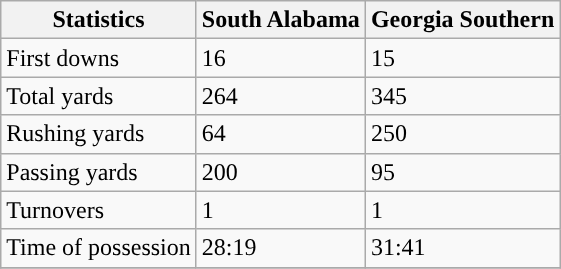<table class="wikitable">
<tr>
<th>Statistics</th>
<th>South Alabama</th>
<th>Georgia Southern</th>
</tr>
<tr>
<td>First downs</td>
<td>16</td>
<td>15</td>
</tr>
<tr>
<td>Total yards</td>
<td>264</td>
<td>345</td>
</tr>
<tr>
<td>Rushing yards</td>
<td>64</td>
<td>250</td>
</tr>
<tr>
<td>Passing yards</td>
<td>200</td>
<td>95</td>
</tr>
<tr>
<td>Turnovers</td>
<td>1</td>
<td>1</td>
</tr>
<tr>
<td>Time of possession</td>
<td>28:19</td>
<td>31:41</td>
</tr>
<tr>
</tr>
</table>
